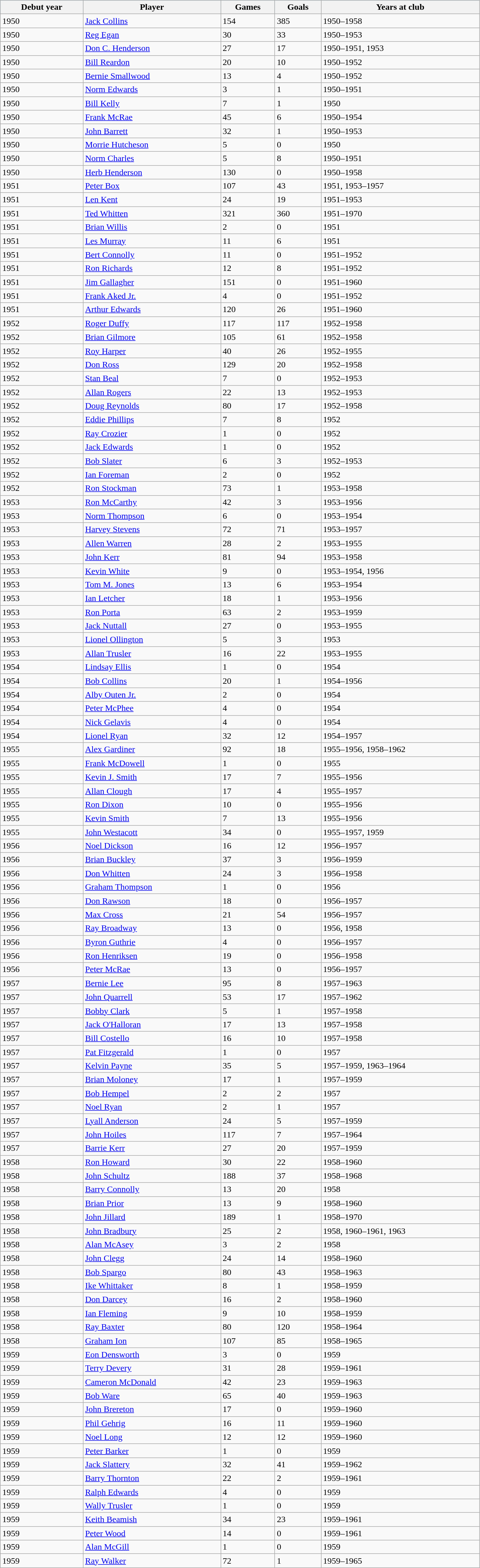<table class="wikitable" style="width:70%;">
<tr style="background:#87cefa;">
<th>Debut year</th>
<th>Player</th>
<th>Games</th>
<th>Goals</th>
<th>Years at club</th>
</tr>
<tr>
<td>1950</td>
<td><a href='#'>Jack Collins</a></td>
<td>154</td>
<td>385</td>
<td>1950–1958</td>
</tr>
<tr>
<td>1950</td>
<td><a href='#'>Reg Egan</a></td>
<td>30</td>
<td>33</td>
<td>1950–1953</td>
</tr>
<tr>
<td>1950</td>
<td><a href='#'>Don C. Henderson</a></td>
<td>27</td>
<td>17</td>
<td>1950–1951, 1953</td>
</tr>
<tr>
<td>1950</td>
<td><a href='#'>Bill Reardon</a></td>
<td>20</td>
<td>10</td>
<td>1950–1952</td>
</tr>
<tr>
<td>1950</td>
<td><a href='#'>Bernie Smallwood</a></td>
<td>13</td>
<td>4</td>
<td>1950–1952</td>
</tr>
<tr>
<td>1950</td>
<td><a href='#'>Norm Edwards</a></td>
<td>3</td>
<td>1</td>
<td>1950–1951</td>
</tr>
<tr>
<td>1950</td>
<td><a href='#'>Bill Kelly</a></td>
<td>7</td>
<td>1</td>
<td>1950</td>
</tr>
<tr>
<td>1950</td>
<td><a href='#'>Frank McRae</a></td>
<td>45</td>
<td>6</td>
<td>1950–1954</td>
</tr>
<tr>
<td>1950</td>
<td><a href='#'>John Barrett</a></td>
<td>32</td>
<td>1</td>
<td>1950–1953</td>
</tr>
<tr>
<td>1950</td>
<td><a href='#'>Morrie Hutcheson</a></td>
<td>5</td>
<td>0</td>
<td>1950</td>
</tr>
<tr>
<td>1950</td>
<td><a href='#'>Norm Charles</a></td>
<td>5</td>
<td>8</td>
<td>1950–1951</td>
</tr>
<tr>
<td>1950</td>
<td><a href='#'>Herb Henderson</a></td>
<td>130</td>
<td>0</td>
<td>1950–1958</td>
</tr>
<tr>
<td>1951</td>
<td><a href='#'>Peter Box</a></td>
<td>107</td>
<td>43</td>
<td>1951, 1953–1957</td>
</tr>
<tr>
<td>1951</td>
<td><a href='#'>Len Kent</a></td>
<td>24</td>
<td>19</td>
<td>1951–1953</td>
</tr>
<tr>
<td>1951</td>
<td><a href='#'>Ted Whitten</a></td>
<td>321</td>
<td>360</td>
<td>1951–1970</td>
</tr>
<tr>
<td>1951</td>
<td><a href='#'>Brian Willis</a></td>
<td>2</td>
<td>0</td>
<td>1951</td>
</tr>
<tr>
<td>1951</td>
<td><a href='#'>Les Murray</a></td>
<td>11</td>
<td>6</td>
<td>1951</td>
</tr>
<tr>
<td>1951</td>
<td><a href='#'>Bert Connolly</a></td>
<td>11</td>
<td>0</td>
<td>1951–1952</td>
</tr>
<tr>
<td>1951</td>
<td><a href='#'>Ron Richards</a></td>
<td>12</td>
<td>8</td>
<td>1951–1952</td>
</tr>
<tr>
<td>1951</td>
<td><a href='#'>Jim Gallagher</a></td>
<td>151</td>
<td>0</td>
<td>1951–1960</td>
</tr>
<tr>
<td>1951</td>
<td><a href='#'>Frank Aked Jr.</a></td>
<td>4</td>
<td>0</td>
<td>1951–1952</td>
</tr>
<tr>
<td>1951</td>
<td><a href='#'>Arthur Edwards</a></td>
<td>120</td>
<td>26</td>
<td>1951–1960</td>
</tr>
<tr>
<td>1952</td>
<td><a href='#'>Roger Duffy</a></td>
<td>117</td>
<td>117</td>
<td>1952–1958</td>
</tr>
<tr>
<td>1952</td>
<td><a href='#'>Brian Gilmore</a></td>
<td>105</td>
<td>61</td>
<td>1952–1958</td>
</tr>
<tr>
<td>1952</td>
<td><a href='#'>Roy Harper</a></td>
<td>40</td>
<td>26</td>
<td>1952–1955</td>
</tr>
<tr>
<td>1952</td>
<td><a href='#'>Don Ross</a></td>
<td>129</td>
<td>20</td>
<td>1952–1958</td>
</tr>
<tr>
<td>1952</td>
<td><a href='#'>Stan Beal</a></td>
<td>7</td>
<td>0</td>
<td>1952–1953</td>
</tr>
<tr>
<td>1952</td>
<td><a href='#'>Allan Rogers</a></td>
<td>22</td>
<td>13</td>
<td>1952–1953</td>
</tr>
<tr>
<td>1952</td>
<td><a href='#'>Doug Reynolds</a></td>
<td>80</td>
<td>17</td>
<td>1952–1958</td>
</tr>
<tr>
<td>1952</td>
<td><a href='#'>Eddie Phillips</a></td>
<td>7</td>
<td>8</td>
<td>1952</td>
</tr>
<tr>
<td>1952</td>
<td><a href='#'>Ray Crozier</a></td>
<td>1</td>
<td>0</td>
<td>1952</td>
</tr>
<tr>
<td>1952</td>
<td><a href='#'>Jack Edwards</a></td>
<td>1</td>
<td>0</td>
<td>1952</td>
</tr>
<tr>
<td>1952</td>
<td><a href='#'>Bob Slater</a></td>
<td>6</td>
<td>3</td>
<td>1952–1953</td>
</tr>
<tr>
<td>1952</td>
<td><a href='#'>Ian Foreman</a></td>
<td>2</td>
<td>0</td>
<td>1952</td>
</tr>
<tr>
<td>1952</td>
<td><a href='#'>Ron Stockman</a></td>
<td>73</td>
<td>1</td>
<td>1953–1958</td>
</tr>
<tr>
<td>1953</td>
<td><a href='#'>Ron McCarthy</a></td>
<td>42</td>
<td>3</td>
<td>1953–1956</td>
</tr>
<tr>
<td>1953</td>
<td><a href='#'>Norm Thompson</a></td>
<td>6</td>
<td>0</td>
<td>1953–1954</td>
</tr>
<tr>
<td>1953</td>
<td><a href='#'>Harvey Stevens</a></td>
<td>72</td>
<td>71</td>
<td>1953–1957</td>
</tr>
<tr>
<td>1953</td>
<td><a href='#'>Allen Warren</a></td>
<td>28</td>
<td>2</td>
<td>1953–1955</td>
</tr>
<tr>
<td>1953</td>
<td><a href='#'>John Kerr</a></td>
<td>81</td>
<td>94</td>
<td>1953–1958</td>
</tr>
<tr>
<td>1953</td>
<td><a href='#'>Kevin White</a></td>
<td>9</td>
<td>0</td>
<td>1953–1954, 1956</td>
</tr>
<tr>
<td>1953</td>
<td><a href='#'>Tom M. Jones</a></td>
<td>13</td>
<td>6</td>
<td>1953–1954</td>
</tr>
<tr>
<td>1953</td>
<td><a href='#'>Ian Letcher</a></td>
<td>18</td>
<td>1</td>
<td>1953–1956</td>
</tr>
<tr>
<td>1953</td>
<td><a href='#'>Ron Porta</a></td>
<td>63</td>
<td>2</td>
<td>1953–1959</td>
</tr>
<tr>
<td>1953</td>
<td><a href='#'>Jack Nuttall</a></td>
<td>27</td>
<td>0</td>
<td>1953–1955</td>
</tr>
<tr>
<td>1953</td>
<td><a href='#'>Lionel Ollington</a></td>
<td>5</td>
<td>3</td>
<td>1953</td>
</tr>
<tr>
<td>1953</td>
<td><a href='#'>Allan Trusler</a></td>
<td>16</td>
<td>22</td>
<td>1953–1955</td>
</tr>
<tr>
<td>1954</td>
<td><a href='#'>Lindsay Ellis</a></td>
<td>1</td>
<td>0</td>
<td>1954</td>
</tr>
<tr>
<td>1954</td>
<td><a href='#'>Bob Collins</a></td>
<td>20</td>
<td>1</td>
<td>1954–1956</td>
</tr>
<tr>
<td>1954</td>
<td><a href='#'>Alby Outen Jr.</a></td>
<td>2</td>
<td>0</td>
<td>1954</td>
</tr>
<tr>
<td>1954</td>
<td><a href='#'>Peter McPhee</a></td>
<td>4</td>
<td>0</td>
<td>1954</td>
</tr>
<tr>
<td>1954</td>
<td><a href='#'>Nick Gelavis</a></td>
<td>4</td>
<td>0</td>
<td>1954</td>
</tr>
<tr>
<td>1954</td>
<td><a href='#'>Lionel Ryan</a></td>
<td>32</td>
<td>12</td>
<td>1954–1957</td>
</tr>
<tr>
<td>1955</td>
<td><a href='#'>Alex Gardiner</a></td>
<td>92</td>
<td>18</td>
<td>1955–1956, 1958–1962</td>
</tr>
<tr>
<td>1955</td>
<td><a href='#'>Frank McDowell</a></td>
<td>1</td>
<td>0</td>
<td>1955</td>
</tr>
<tr>
<td>1955</td>
<td><a href='#'>Kevin J. Smith</a></td>
<td>17</td>
<td>7</td>
<td>1955–1956</td>
</tr>
<tr>
<td>1955</td>
<td><a href='#'>Allan Clough</a></td>
<td>17</td>
<td>4</td>
<td>1955–1957</td>
</tr>
<tr>
<td>1955</td>
<td><a href='#'>Ron Dixon</a></td>
<td>10</td>
<td>0</td>
<td>1955–1956</td>
</tr>
<tr>
<td>1955</td>
<td><a href='#'>Kevin Smith</a></td>
<td>7</td>
<td>13</td>
<td>1955–1956</td>
</tr>
<tr>
<td>1955</td>
<td><a href='#'>John Westacott</a></td>
<td>34</td>
<td>0</td>
<td>1955–1957, 1959</td>
</tr>
<tr>
<td>1956</td>
<td><a href='#'>Noel Dickson</a></td>
<td>16</td>
<td>12</td>
<td>1956–1957</td>
</tr>
<tr>
<td>1956</td>
<td><a href='#'>Brian Buckley</a></td>
<td>37</td>
<td>3</td>
<td>1956–1959</td>
</tr>
<tr>
<td>1956</td>
<td><a href='#'>Don Whitten</a></td>
<td>24</td>
<td>3</td>
<td>1956–1958</td>
</tr>
<tr>
<td>1956</td>
<td><a href='#'>Graham Thompson</a></td>
<td>1</td>
<td>0</td>
<td>1956</td>
</tr>
<tr>
<td>1956</td>
<td><a href='#'>Don Rawson</a></td>
<td>18</td>
<td>0</td>
<td>1956–1957</td>
</tr>
<tr>
<td>1956</td>
<td><a href='#'>Max Cross</a></td>
<td>21</td>
<td>54</td>
<td>1956–1957</td>
</tr>
<tr>
<td>1956</td>
<td><a href='#'>Ray Broadway</a></td>
<td>13</td>
<td>0</td>
<td>1956, 1958</td>
</tr>
<tr>
<td>1956</td>
<td><a href='#'>Byron Guthrie</a></td>
<td>4</td>
<td>0</td>
<td>1956–1957</td>
</tr>
<tr>
<td>1956</td>
<td><a href='#'>Ron Henriksen</a></td>
<td>19</td>
<td>0</td>
<td>1956–1958</td>
</tr>
<tr>
<td>1956</td>
<td><a href='#'>Peter McRae</a></td>
<td>13</td>
<td>0</td>
<td>1956–1957</td>
</tr>
<tr>
<td>1957</td>
<td><a href='#'>Bernie Lee</a></td>
<td>95</td>
<td>8</td>
<td>1957–1963</td>
</tr>
<tr>
<td>1957</td>
<td><a href='#'>John Quarrell</a></td>
<td>53</td>
<td>17</td>
<td>1957–1962</td>
</tr>
<tr>
<td>1957</td>
<td><a href='#'>Bobby Clark</a></td>
<td>5</td>
<td>1</td>
<td>1957–1958</td>
</tr>
<tr>
<td>1957</td>
<td><a href='#'>Jack O'Halloran</a></td>
<td>17</td>
<td>13</td>
<td>1957–1958</td>
</tr>
<tr>
<td>1957</td>
<td><a href='#'>Bill Costello</a></td>
<td>16</td>
<td>10</td>
<td>1957–1958</td>
</tr>
<tr>
<td>1957</td>
<td><a href='#'>Pat Fitzgerald</a></td>
<td>1</td>
<td>0</td>
<td>1957</td>
</tr>
<tr>
<td>1957</td>
<td><a href='#'>Kelvin Payne</a></td>
<td>35</td>
<td>5</td>
<td>1957–1959, 1963–1964</td>
</tr>
<tr>
<td>1957</td>
<td><a href='#'>Brian Moloney</a></td>
<td>17</td>
<td>1</td>
<td>1957–1959</td>
</tr>
<tr>
<td>1957</td>
<td><a href='#'>Bob Hempel</a></td>
<td>2</td>
<td>2</td>
<td>1957</td>
</tr>
<tr>
<td>1957</td>
<td><a href='#'>Noel Ryan</a></td>
<td>2</td>
<td>1</td>
<td>1957</td>
</tr>
<tr>
<td>1957</td>
<td><a href='#'>Lyall Anderson</a></td>
<td>24</td>
<td>5</td>
<td>1957–1959</td>
</tr>
<tr>
<td>1957</td>
<td><a href='#'>John Hoiles</a></td>
<td>117</td>
<td>7</td>
<td>1957–1964</td>
</tr>
<tr>
<td>1957</td>
<td><a href='#'>Barrie Kerr</a></td>
<td>27</td>
<td>20</td>
<td>1957–1959</td>
</tr>
<tr>
<td>1958</td>
<td><a href='#'>Ron Howard</a></td>
<td>30</td>
<td>22</td>
<td>1958–1960</td>
</tr>
<tr>
<td>1958</td>
<td><a href='#'>John Schultz</a></td>
<td>188</td>
<td>37</td>
<td>1958–1968</td>
</tr>
<tr>
<td>1958</td>
<td><a href='#'>Barry Connolly</a></td>
<td>13</td>
<td>20</td>
<td>1958</td>
</tr>
<tr>
<td>1958</td>
<td><a href='#'>Brian Prior</a></td>
<td>13</td>
<td>9</td>
<td>1958–1960</td>
</tr>
<tr>
<td>1958</td>
<td><a href='#'>John Jillard</a></td>
<td>189</td>
<td>1</td>
<td>1958–1970</td>
</tr>
<tr>
<td>1958</td>
<td><a href='#'>John Bradbury</a></td>
<td>25</td>
<td>2</td>
<td>1958, 1960–1961, 1963</td>
</tr>
<tr>
<td>1958</td>
<td><a href='#'>Alan McAsey</a></td>
<td>3</td>
<td>2</td>
<td>1958</td>
</tr>
<tr>
<td>1958</td>
<td><a href='#'>John Clegg</a></td>
<td>24</td>
<td>14</td>
<td>1958–1960</td>
</tr>
<tr>
<td>1958</td>
<td><a href='#'>Bob Spargo</a></td>
<td>80</td>
<td>43</td>
<td>1958–1963</td>
</tr>
<tr>
<td>1958</td>
<td><a href='#'>Ike Whittaker</a></td>
<td>8</td>
<td>1</td>
<td>1958–1959</td>
</tr>
<tr>
<td>1958</td>
<td><a href='#'>Don Darcey</a></td>
<td>16</td>
<td>2</td>
<td>1958–1960</td>
</tr>
<tr>
<td>1958</td>
<td><a href='#'>Ian Fleming</a></td>
<td>9</td>
<td>10</td>
<td>1958–1959</td>
</tr>
<tr>
<td>1958</td>
<td><a href='#'>Ray Baxter</a></td>
<td>80</td>
<td>120</td>
<td>1958–1964</td>
</tr>
<tr>
<td>1958</td>
<td><a href='#'>Graham Ion</a></td>
<td>107</td>
<td>85</td>
<td>1958–1965</td>
</tr>
<tr>
<td>1959</td>
<td><a href='#'>Eon Densworth</a></td>
<td>3</td>
<td>0</td>
<td>1959</td>
</tr>
<tr>
<td>1959</td>
<td><a href='#'>Terry Devery</a></td>
<td>31</td>
<td>28</td>
<td>1959–1961</td>
</tr>
<tr>
<td>1959</td>
<td><a href='#'>Cameron McDonald</a></td>
<td>42</td>
<td>23</td>
<td>1959–1963</td>
</tr>
<tr>
<td>1959</td>
<td><a href='#'>Bob Ware</a></td>
<td>65</td>
<td>40</td>
<td>1959–1963</td>
</tr>
<tr>
<td>1959</td>
<td><a href='#'>John Brereton</a></td>
<td>17</td>
<td>0</td>
<td>1959–1960</td>
</tr>
<tr>
<td>1959</td>
<td><a href='#'>Phil Gehrig</a></td>
<td>16</td>
<td>11</td>
<td>1959–1960</td>
</tr>
<tr>
<td>1959</td>
<td><a href='#'>Noel Long</a></td>
<td>12</td>
<td>12</td>
<td>1959–1960</td>
</tr>
<tr>
<td>1959</td>
<td><a href='#'>Peter Barker</a></td>
<td>1</td>
<td>0</td>
<td>1959</td>
</tr>
<tr>
<td>1959</td>
<td><a href='#'>Jack Slattery</a></td>
<td>32</td>
<td>41</td>
<td>1959–1962</td>
</tr>
<tr>
<td>1959</td>
<td><a href='#'>Barry Thornton</a></td>
<td>22</td>
<td>2</td>
<td>1959–1961</td>
</tr>
<tr>
<td>1959</td>
<td><a href='#'>Ralph Edwards</a></td>
<td>4</td>
<td>0</td>
<td>1959</td>
</tr>
<tr>
<td>1959</td>
<td><a href='#'>Wally Trusler</a></td>
<td>1</td>
<td>0</td>
<td>1959</td>
</tr>
<tr>
<td>1959</td>
<td><a href='#'>Keith Beamish</a></td>
<td>34</td>
<td>23</td>
<td>1959–1961</td>
</tr>
<tr>
<td>1959</td>
<td><a href='#'>Peter Wood</a></td>
<td>14</td>
<td>0</td>
<td>1959–1961</td>
</tr>
<tr>
<td>1959</td>
<td><a href='#'>Alan McGill</a></td>
<td>1</td>
<td>0</td>
<td>1959</td>
</tr>
<tr>
<td>1959</td>
<td><a href='#'>Ray Walker</a></td>
<td>72</td>
<td>1</td>
<td>1959–1965</td>
</tr>
</table>
